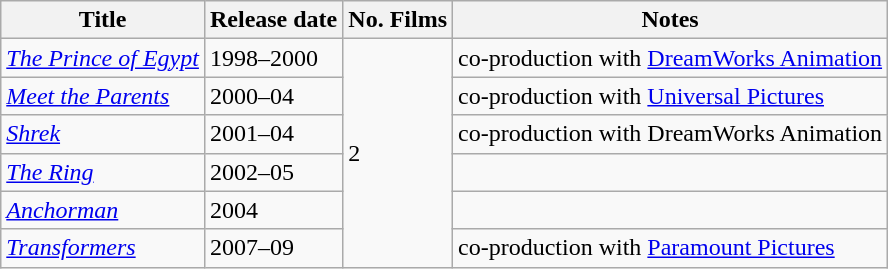<table class="wikitable sortable">
<tr>
<th>Title</th>
<th>Release date</th>
<th>No. Films</th>
<th>Notes</th>
</tr>
<tr>
<td><em><a href='#'>The Prince of Egypt</a></em></td>
<td>1998–2000</td>
<td rowspan=6>2</td>
<td>co-production with <a href='#'>DreamWorks Animation</a></td>
</tr>
<tr>
<td><em><a href='#'>Meet the Parents</a></em></td>
<td>2000–04</td>
<td>co-production with <a href='#'>Universal Pictures</a></td>
</tr>
<tr>
<td><em><a href='#'>Shrek</a></em></td>
<td>2001–04</td>
<td>co-production with DreamWorks Animation</td>
</tr>
<tr>
<td><em><a href='#'>The Ring</a></em></td>
<td>2002–05</td>
<td></td>
</tr>
<tr>
<td><em><a href='#'>Anchorman</a></em></td>
<td>2004</td>
<td></td>
</tr>
<tr>
<td><em><a href='#'>Transformers</a></em></td>
<td>2007–09</td>
<td>co-production with <a href='#'>Paramount Pictures</a></td>
</tr>
</table>
